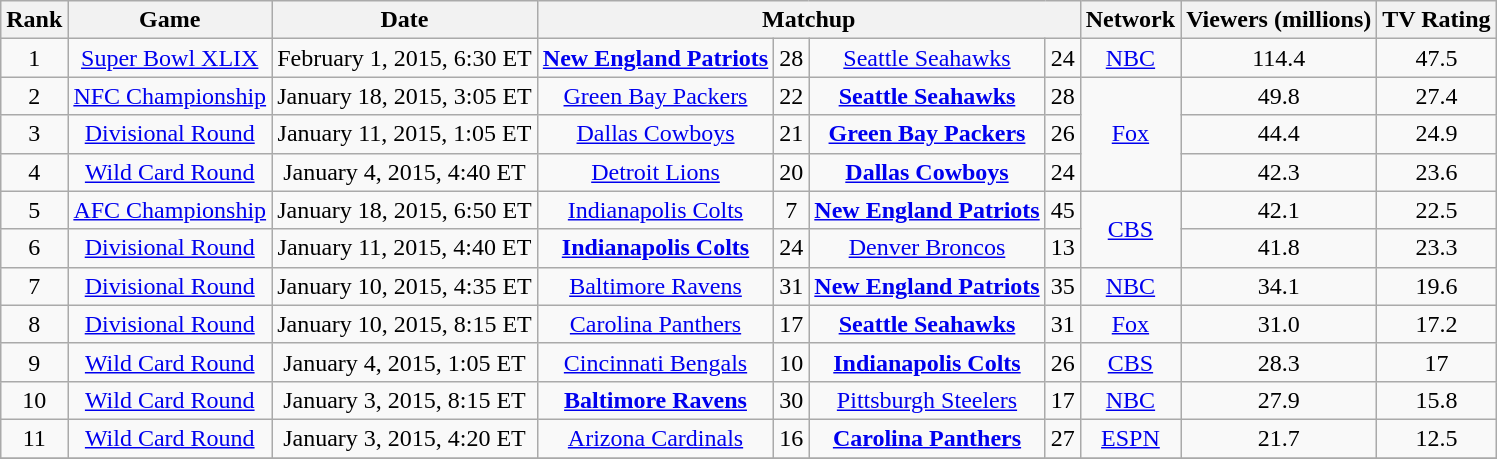<table class="wikitable" style="text-align:center;">
<tr>
<th>Rank</th>
<th>Game</th>
<th>Date</th>
<th colspan=4>Matchup</th>
<th>Network</th>
<th>Viewers (millions)</th>
<th>TV Rating</th>
</tr>
<tr>
<td>1</td>
<td><a href='#'>Super Bowl XLIX</a></td>
<td>February 1, 2015, 6:30 ET</td>
<td><strong><a href='#'>New England Patriots</a></strong></td>
<td>28</td>
<td><a href='#'>Seattle Seahawks</a></td>
<td>24</td>
<td><a href='#'>NBC</a></td>
<td>114.4</td>
<td>47.5</td>
</tr>
<tr>
<td>2</td>
<td><a href='#'>NFC Championship</a></td>
<td>January 18, 2015, 3:05 ET</td>
<td><a href='#'>Green Bay Packers</a></td>
<td>22</td>
<td><strong><a href='#'>Seattle Seahawks</a></strong></td>
<td>28</td>
<td rowspan=3><a href='#'>Fox</a></td>
<td>49.8</td>
<td>27.4</td>
</tr>
<tr>
<td>3</td>
<td><a href='#'>Divisional Round</a></td>
<td>January 11, 2015, 1:05 ET</td>
<td><a href='#'>Dallas Cowboys</a></td>
<td>21</td>
<td><strong><a href='#'>Green Bay Packers</a></strong></td>
<td>26</td>
<td>44.4</td>
<td>24.9</td>
</tr>
<tr>
<td>4</td>
<td><a href='#'>Wild Card Round</a></td>
<td>January 4, 2015, 4:40 ET</td>
<td><a href='#'>Detroit Lions</a></td>
<td>20</td>
<td><strong><a href='#'>Dallas Cowboys</a></strong></td>
<td>24</td>
<td>42.3</td>
<td>23.6</td>
</tr>
<tr>
<td>5</td>
<td><a href='#'>AFC Championship</a></td>
<td>January 18, 2015, 6:50 ET</td>
<td><a href='#'>Indianapolis Colts</a></td>
<td>7</td>
<td><strong><a href='#'>New England Patriots</a></strong></td>
<td>45</td>
<td rowspan=2><a href='#'>CBS</a></td>
<td>42.1</td>
<td>22.5</td>
</tr>
<tr>
<td>6</td>
<td><a href='#'>Divisional Round</a></td>
<td>January 11, 2015, 4:40 ET</td>
<td><strong><a href='#'>Indianapolis Colts</a></strong></td>
<td>24</td>
<td><a href='#'>Denver Broncos</a></td>
<td>13</td>
<td>41.8</td>
<td>23.3</td>
</tr>
<tr>
<td>7</td>
<td><a href='#'>Divisional Round</a></td>
<td>January 10, 2015, 4:35 ET</td>
<td><a href='#'>Baltimore Ravens</a></td>
<td>31</td>
<td><strong><a href='#'>New England Patriots</a></strong></td>
<td>35</td>
<td><a href='#'>NBC</a></td>
<td>34.1</td>
<td>19.6</td>
</tr>
<tr>
<td>8</td>
<td><a href='#'>Divisional Round</a></td>
<td>January 10, 2015, 8:15 ET</td>
<td><a href='#'>Carolina Panthers</a></td>
<td>17</td>
<td><strong><a href='#'>Seattle Seahawks</a></strong></td>
<td>31</td>
<td><a href='#'>Fox</a></td>
<td>31.0</td>
<td>17.2</td>
</tr>
<tr>
<td>9</td>
<td><a href='#'>Wild Card Round</a></td>
<td>January 4, 2015, 1:05 ET</td>
<td><a href='#'>Cincinnati Bengals</a></td>
<td>10</td>
<td><strong><a href='#'>Indianapolis Colts</a></strong></td>
<td>26</td>
<td><a href='#'>CBS</a></td>
<td>28.3</td>
<td>17</td>
</tr>
<tr>
<td>10</td>
<td><a href='#'>Wild Card Round</a></td>
<td>January 3, 2015, 8:15 ET</td>
<td><strong><a href='#'>Baltimore Ravens</a></strong></td>
<td>30</td>
<td><a href='#'>Pittsburgh Steelers</a></td>
<td>17</td>
<td><a href='#'>NBC</a></td>
<td>27.9</td>
<td>15.8</td>
</tr>
<tr>
<td>11</td>
<td><a href='#'>Wild Card Round</a></td>
<td>January 3, 2015, 4:20 ET</td>
<td><a href='#'>Arizona Cardinals</a></td>
<td>16</td>
<td><strong><a href='#'>Carolina Panthers</a></strong></td>
<td>27</td>
<td><a href='#'>ESPN</a></td>
<td>21.7</td>
<td>12.5</td>
</tr>
<tr>
</tr>
</table>
